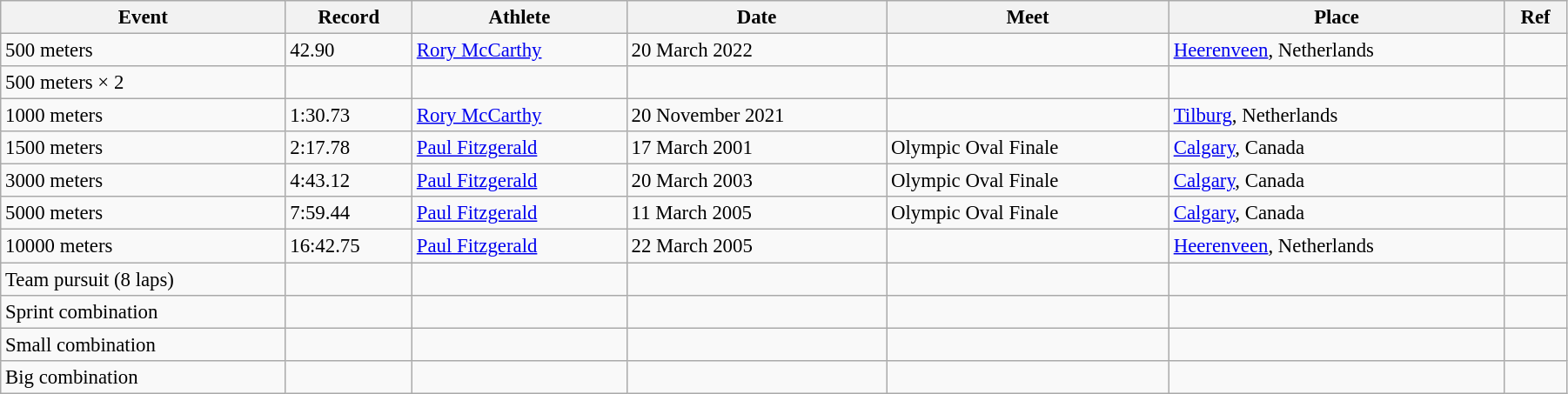<table class="wikitable" style="font-size:95%; width: 95%;">
<tr>
<th>Event</th>
<th>Record</th>
<th>Athlete</th>
<th>Date</th>
<th>Meet</th>
<th>Place</th>
<th>Ref</th>
</tr>
<tr>
<td>500 meters</td>
<td>42.90</td>
<td><a href='#'>Rory McCarthy</a></td>
<td>20 March 2022</td>
<td></td>
<td><a href='#'>Heerenveen</a>, Netherlands</td>
<td></td>
</tr>
<tr>
<td>500 meters × 2</td>
<td></td>
<td></td>
<td></td>
<td></td>
<td></td>
<td></td>
</tr>
<tr>
<td>1000 meters</td>
<td>1:30.73</td>
<td><a href='#'>Rory McCarthy</a></td>
<td>20 November 2021</td>
<td></td>
<td><a href='#'>Tilburg</a>, Netherlands</td>
<td></td>
</tr>
<tr>
<td>1500 meters</td>
<td>2:17.78</td>
<td><a href='#'>Paul Fitzgerald</a></td>
<td>17 March 2001</td>
<td>Olympic Oval Finale</td>
<td><a href='#'>Calgary</a>, Canada</td>
<td></td>
</tr>
<tr>
<td>3000 meters</td>
<td>4:43.12</td>
<td><a href='#'>Paul Fitzgerald</a></td>
<td>20 March 2003</td>
<td>Olympic Oval Finale</td>
<td><a href='#'>Calgary</a>, Canada</td>
<td></td>
</tr>
<tr>
<td>5000 meters</td>
<td>7:59.44</td>
<td><a href='#'>Paul Fitzgerald</a></td>
<td>11 March 2005</td>
<td>Olympic Oval Finale</td>
<td><a href='#'>Calgary</a>, Canada</td>
<td></td>
</tr>
<tr>
<td>10000 meters</td>
<td>16:42.75</td>
<td><a href='#'>Paul Fitzgerald</a></td>
<td>22 March 2005</td>
<td></td>
<td><a href='#'>Heerenveen</a>, Netherlands</td>
<td></td>
</tr>
<tr>
<td>Team pursuit (8 laps)</td>
<td></td>
<td></td>
<td></td>
<td></td>
<td></td>
<td></td>
</tr>
<tr>
<td>Sprint combination</td>
<td></td>
<td></td>
<td></td>
<td></td>
<td></td>
<td></td>
</tr>
<tr>
<td>Small combination</td>
<td></td>
<td></td>
<td></td>
<td></td>
<td></td>
<td></td>
</tr>
<tr>
<td>Big combination</td>
<td></td>
<td></td>
<td></td>
<td></td>
<td></td>
<td></td>
</tr>
</table>
